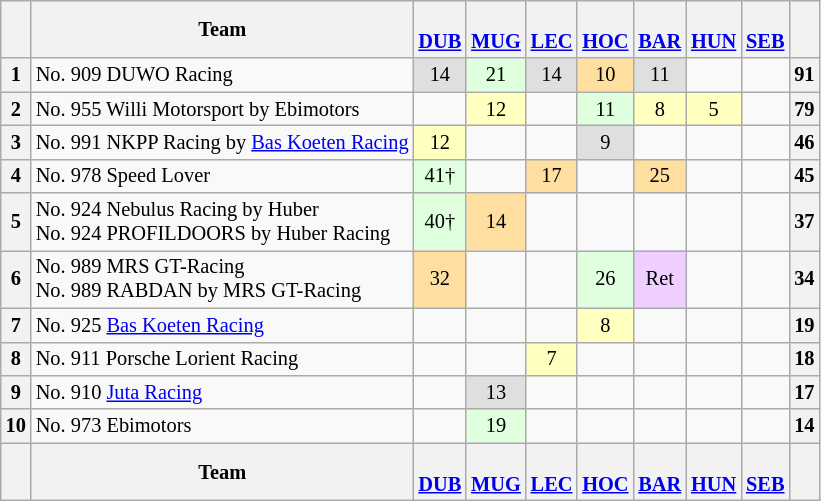<table align=left| class="wikitable" style="font-size: 85%; text-align: center;">
<tr valign="top">
<th valign=middle></th>
<th valign=middle>Team</th>
<th><br><a href='#'>DUB</a></th>
<th><br><a href='#'>MUG</a></th>
<th><br><a href='#'>LEC</a></th>
<th><br><a href='#'>HOC</a></th>
<th><br><a href='#'>BAR</a></th>
<th><br><a href='#'>HUN</a></th>
<th><br><a href='#'>SEB</a></th>
<th valign=middle>  </th>
</tr>
<tr>
<th>1</th>
<td align=left> No. 909 DUWO Racing</td>
<td style="background:#DFDFDF;">14</td>
<td style="background:#DFFFDF;">21</td>
<td style="background:#DFDFDF;">14</td>
<td style="background:#FFDF9F;">10</td>
<td style="background:#DFDFDF;">11</td>
<td></td>
<td></td>
<th>91</th>
</tr>
<tr>
<th>2</th>
<td align=left> No. 955 Willi Motorsport by Ebimotors</td>
<td></td>
<td style="background:#FFFFBF;">12</td>
<td></td>
<td style="background:#DFFFDF;">11</td>
<td style="background:#FFFFBF;">8</td>
<td style="background:#FFFFBF;">5</td>
<td></td>
<th>79</th>
</tr>
<tr>
<th>3</th>
<td align=left> No. 991 NKPP Racing by <a href='#'>Bas Koeten Racing</a></td>
<td style="background:#FFFFBF;">12</td>
<td></td>
<td></td>
<td style="background:#DFDFDF;">9</td>
<td></td>
<td></td>
<td></td>
<th>46</th>
</tr>
<tr>
<th>4</th>
<td align=left> No. 978 Speed Lover</td>
<td style="background:#DFFFDF;">41†</td>
<td></td>
<td style="background:#FFDF9F;">17</td>
<td></td>
<td style="background:#FFDF9F;">25</td>
<td></td>
<td></td>
<th>45</th>
</tr>
<tr>
<th>5</th>
<td align=left> No. 924 Nebulus Racing by Huber<br> No. 924 PROFILDOORS by Huber Racing</td>
<td style="background:#DFFFDF;">40†</td>
<td style="background:#FFDF9F;">14</td>
<td></td>
<td></td>
<td></td>
<td></td>
<td></td>
<th>37</th>
</tr>
<tr>
<th>6</th>
<td align=left> No. 989 MRS GT-Racing<br> No. 989 RABDAN by MRS GT-Racing</td>
<td style="background:#FFDF9F;">32</td>
<td></td>
<td></td>
<td style="background:#DFFFDF;">26</td>
<td style="background:#EFCFFF;">Ret</td>
<td></td>
<td></td>
<th>34</th>
</tr>
<tr>
<th>7</th>
<td align=left> No. 925 <a href='#'>Bas Koeten Racing</a></td>
<td></td>
<td></td>
<td></td>
<td style="background:#FFFFBF;">8</td>
<td></td>
<td></td>
<td></td>
<th>19</th>
</tr>
<tr>
<th>8</th>
<td align=left> No. 911 Porsche Lorient Racing</td>
<td></td>
<td></td>
<td style="background:#FFFFBF;">7</td>
<td></td>
<td></td>
<td></td>
<td></td>
<th>18</th>
</tr>
<tr>
<th>9</th>
<td align=left> No. 910 <a href='#'>Juta Racing</a></td>
<td></td>
<td style="background:#DFDFDF;">13</td>
<td></td>
<td></td>
<td></td>
<td></td>
<td></td>
<th>17</th>
</tr>
<tr>
<th>10</th>
<td align=left> No. 973 Ebimotors</td>
<td></td>
<td style="background:#DFFFDF;">19</td>
<td></td>
<td></td>
<td></td>
<td></td>
<td></td>
<th>14</th>
</tr>
<tr>
<th valign=middle></th>
<th valign=middle>Team</th>
<th><br><a href='#'>DUB</a></th>
<th><br><a href='#'>MUG</a></th>
<th><br><a href='#'>LEC</a></th>
<th><br><a href='#'>HOC</a></th>
<th><br><a href='#'>BAR</a></th>
<th><br><a href='#'>HUN</a></th>
<th><br><a href='#'>SEB</a></th>
<th valign=middle>  </th>
</tr>
</table>
